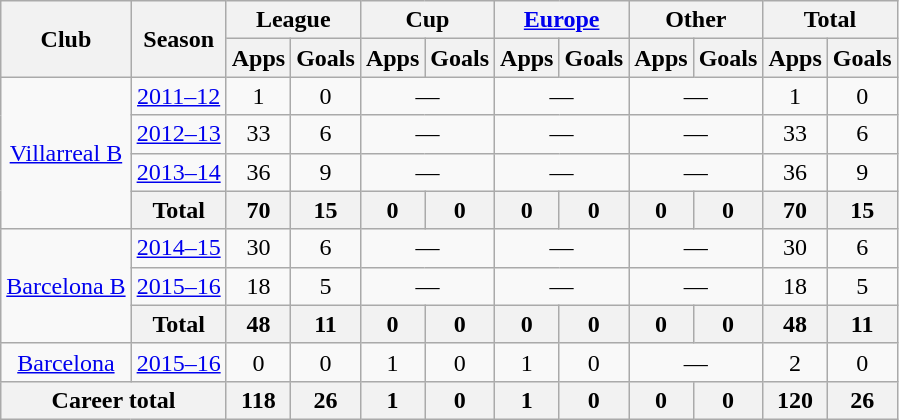<table class="wikitable" style="text-align:center">
<tr>
<th rowspan="2">Club</th>
<th rowspan="2">Season</th>
<th colspan="2">League</th>
<th colspan="2">Cup</th>
<th colspan="2"><a href='#'>Europe</a></th>
<th colspan="2">Other</th>
<th colspan="2">Total</th>
</tr>
<tr>
<th>Apps</th>
<th>Goals</th>
<th>Apps</th>
<th>Goals</th>
<th>Apps</th>
<th>Goals</th>
<th>Apps</th>
<th>Goals</th>
<th>Apps</th>
<th>Goals</th>
</tr>
<tr>
<td rowspan="4"><a href='#'>Villarreal B</a></td>
<td><a href='#'>2011–12</a></td>
<td>1</td>
<td>0</td>
<td colspan="2">—</td>
<td colspan="2">—</td>
<td colspan="2">—</td>
<td>1</td>
<td>0</td>
</tr>
<tr>
<td><a href='#'>2012–13</a></td>
<td>33</td>
<td>6</td>
<td colspan="2">—</td>
<td colspan="2">—</td>
<td colspan="2">—</td>
<td>33</td>
<td>6</td>
</tr>
<tr>
<td><a href='#'>2013–14</a></td>
<td>36</td>
<td>9</td>
<td colspan="2">—</td>
<td colspan="2">—</td>
<td colspan="2">—</td>
<td>36</td>
<td>9</td>
</tr>
<tr>
<th>Total</th>
<th>70</th>
<th>15</th>
<th>0</th>
<th>0</th>
<th>0</th>
<th>0</th>
<th>0</th>
<th>0</th>
<th>70</th>
<th>15</th>
</tr>
<tr>
<td rowspan="3"><a href='#'>Barcelona B</a></td>
<td><a href='#'>2014–15</a></td>
<td>30</td>
<td>6</td>
<td colspan="2">—</td>
<td colspan="2">—</td>
<td colspan="2">—</td>
<td>30</td>
<td>6</td>
</tr>
<tr>
<td><a href='#'>2015–16</a></td>
<td>18</td>
<td>5</td>
<td colspan="2">—</td>
<td colspan="2">—</td>
<td colspan="2">—</td>
<td>18</td>
<td>5</td>
</tr>
<tr>
<th>Total</th>
<th>48</th>
<th>11</th>
<th>0</th>
<th>0</th>
<th>0</th>
<th>0</th>
<th>0</th>
<th>0</th>
<th>48</th>
<th>11</th>
</tr>
<tr>
<td><a href='#'>Barcelona</a></td>
<td><a href='#'>2015–16</a></td>
<td>0</td>
<td>0</td>
<td>1</td>
<td>0</td>
<td>1</td>
<td>0</td>
<td colspan="2">—</td>
<td>2</td>
<td>0</td>
</tr>
<tr>
<th colspan="2">Career total</th>
<th>118</th>
<th>26</th>
<th>1</th>
<th>0</th>
<th>1</th>
<th>0</th>
<th>0</th>
<th>0</th>
<th>120</th>
<th>26</th>
</tr>
</table>
